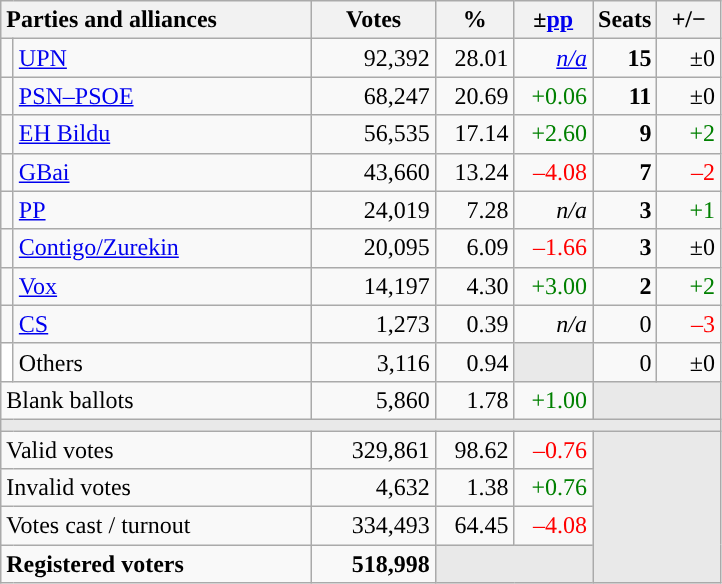<table class="wikitable" style="text-align:right;">
<tr>
<th style="text-align:left;" colspan="2" width="200">Parties and alliances</th>
<th width="75">Votes</th>
<th width="45">%</th>
<th width="45">±<a href='#'>pp</a></th>
<th width="35">Seats</th>
<th width="35">+/−</th>
</tr>
<tr>
<td width="1" style="color:inherit;background:"></td>
<td align="left"><a href='#'>UPN</a></td>
<td>92,392</td>
<td>28.01</td>
<td><em><a href='#'>n/a</a></em></td>
<td><strong>15</strong></td>
<td>±0</td>
</tr>
<tr>
<td style="color:inherit;background:"></td>
<td align="left"><a href='#'>PSN–PSOE</a></td>
<td>68,247</td>
<td>20.69</td>
<td style="color:green;">+0.06</td>
<td><strong>11</strong></td>
<td>±0</td>
</tr>
<tr>
<td style="color:inherit;background:"></td>
<td align="left"><a href='#'>EH Bildu</a></td>
<td>56,535</td>
<td>17.14</td>
<td style="color:green;">+2.60</td>
<td><strong>9</strong></td>
<td style="color:green;">+2</td>
</tr>
<tr>
<td style="color:inherit;background:"></td>
<td align="left"><a href='#'>GBai</a></td>
<td>43,660</td>
<td>13.24</td>
<td style="color:red;">–4.08</td>
<td><strong>7</strong></td>
<td style="color:red;">–2</td>
</tr>
<tr>
<td style="color:inherit;background:"></td>
<td align="left"><a href='#'>PP</a></td>
<td>24,019</td>
<td>7.28</td>
<td><em>n/a</em></td>
<td><strong>3</strong></td>
<td style="color:green;">+1</td>
</tr>
<tr>
<td style="color:inherit;background:"></td>
<td align="left"><a href='#'>Contigo/Zurekin</a></td>
<td>20,095</td>
<td>6.09</td>
<td style="color:red;">–1.66</td>
<td><strong>3</strong></td>
<td>±0</td>
</tr>
<tr>
<td style="color:inherit;background:"></td>
<td align="left"><a href='#'>Vox</a></td>
<td>14,197</td>
<td>4.30</td>
<td style="color:green;">+3.00</td>
<td><strong>2</strong></td>
<td style="color:green;">+2</td>
</tr>
<tr>
<td style="color:inherit;background:"></td>
<td align="left"><a href='#'>CS</a></td>
<td>1,273</td>
<td>0.39</td>
<td><em>n/a</em></td>
<td>0</td>
<td style="color:red;">–3</td>
</tr>
<tr>
<td bgcolor="white"></td>
<td align="left">Others</td>
<td>3,116</td>
<td>0.94</td>
<td bgcolor="#E9E9E9"></td>
<td>0</td>
<td>±0</td>
</tr>
<tr>
<td align="left" colspan="2">Blank ballots</td>
<td>5,860</td>
<td>1.78</td>
<td style="color:green;">+1.00</td>
<td bgcolor="#E9E9E9" colspan="2"></td>
</tr>
<tr>
<td colspan="7" bgcolor="#E9E9E9"></td>
</tr>
<tr>
<td align="left" colspan="2">Valid votes</td>
<td>329,861</td>
<td>98.62</td>
<td style="color:red;">–0.76</td>
<td bgcolor="#E9E9E9" colspan="2" rowspan="4"></td>
</tr>
<tr>
<td align="left" colspan="2">Invalid votes</td>
<td>4,632</td>
<td>1.38</td>
<td style="color:green;">+0.76</td>
</tr>
<tr>
<td align="left" colspan="2">Votes cast / turnout</td>
<td>334,493</td>
<td>64.45</td>
<td style="color:red;">–4.08</td>
</tr>
<tr style="font-weight:bold;">
<td align="left" colspan="2">Registered voters</td>
<td>518,998</td>
<td bgcolor="#E9E9E9" colspan="2"></td>
</tr>
</table>
